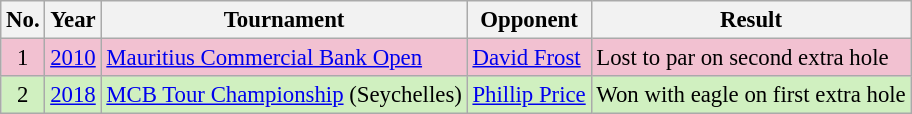<table class="wikitable" style="font-size:95%;">
<tr>
<th>No.</th>
<th>Year</th>
<th>Tournament</th>
<th>Opponent</th>
<th>Result</th>
</tr>
<tr style="background:#F2C1D1;">
<td align=center>1</td>
<td><a href='#'>2010</a></td>
<td><a href='#'>Mauritius Commercial Bank Open</a></td>
<td> <a href='#'>David Frost</a></td>
<td>Lost to par on second extra hole</td>
</tr>
<tr style="background:#D0F0C0;">
<td align=center>2</td>
<td><a href='#'>2018</a></td>
<td><a href='#'>MCB Tour Championship</a> (Seychelles)</td>
<td> <a href='#'>Phillip Price</a></td>
<td>Won with eagle on first extra hole</td>
</tr>
</table>
